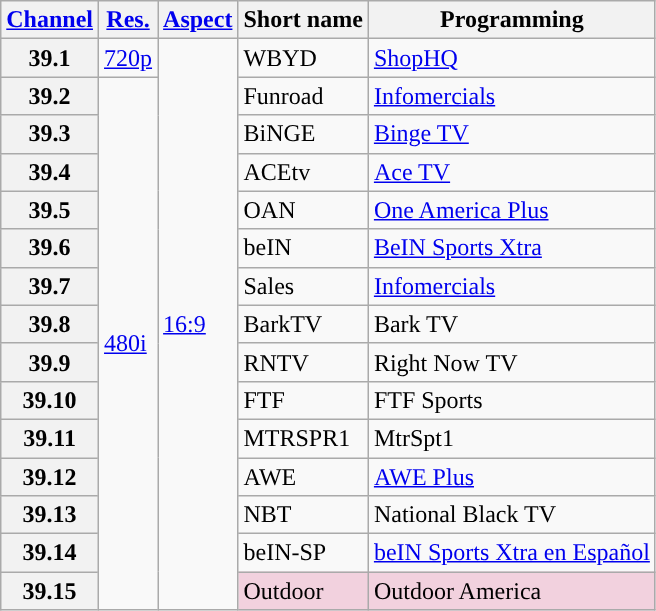<table class="wikitable">
<tr>
<th scope = "col"><a href='#'>Channel</a></th>
<th scope = "col"><a href='#'>Res.</a></th>
<th scope = "col"><a href='#'>Aspect</a></th>
<th scope = "col">Short name</th>
<th scope = "col">Programming</th>
</tr>
<tr>
<th scope = "row">39.1</th>
<td><a href='#'>720p</a></td>
<td rowspan=15><a href='#'>16:9</a></td>
<td>WBYD</td>
<td><a href='#'>ShopHQ</a></td>
</tr>
<tr>
<th scope = "row">39.2</th>
<td rowspan=14><a href='#'>480i</a></td>
<td>Funroad</td>
<td><a href='#'>Infomercials</a></td>
</tr>
<tr>
<th scope = "row">39.3</th>
<td>BiNGE</td>
<td><a href='#'>Binge TV</a></td>
</tr>
<tr>
<th scope = "row">39.4</th>
<td>ACEtv</td>
<td><a href='#'>Ace TV</a></td>
</tr>
<tr>
<th scope = "row">39.5</th>
<td>OAN</td>
<td><a href='#'>One America Plus</a></td>
</tr>
<tr>
<th scope = "row">39.6</th>
<td>beIN</td>
<td><a href='#'>BeIN Sports Xtra</a></td>
</tr>
<tr>
<th scope = "row">39.7</th>
<td>Sales</td>
<td><a href='#'>Infomercials</a></td>
</tr>
<tr>
<th scope = "row">39.8</th>
<td>BarkTV</td>
<td>Bark TV</td>
</tr>
<tr>
<th scope = "row">39.9</th>
<td>RNTV</td>
<td>Right Now TV</td>
</tr>
<tr>
<th scope = "row">39.10</th>
<td>FTF</td>
<td>FTF Sports</td>
</tr>
<tr>
<th scope="row">39.11</th>
<td>MTRSPR1</td>
<td>MtrSpt1</td>
</tr>
<tr>
<th scope = "row">39.12</th>
<td>AWE</td>
<td><a href='#'>AWE Plus</a></td>
</tr>
<tr>
<th scope = "row">39.13</th>
<td>NBT</td>
<td>National Black TV</td>
</tr>
<tr>
<th scope = "row">39.14</th>
<td>beIN-SP</td>
<td><a href='#'>beIN Sports Xtra en Español</a></td>
</tr>
<tr>
<th scope = "row">39.15</th>
<td style="background-color: #f2d1de;">Outdoor</td>
<td style="background-color: #f2d1de;">Outdoor America </td>
</tr>
</table>
